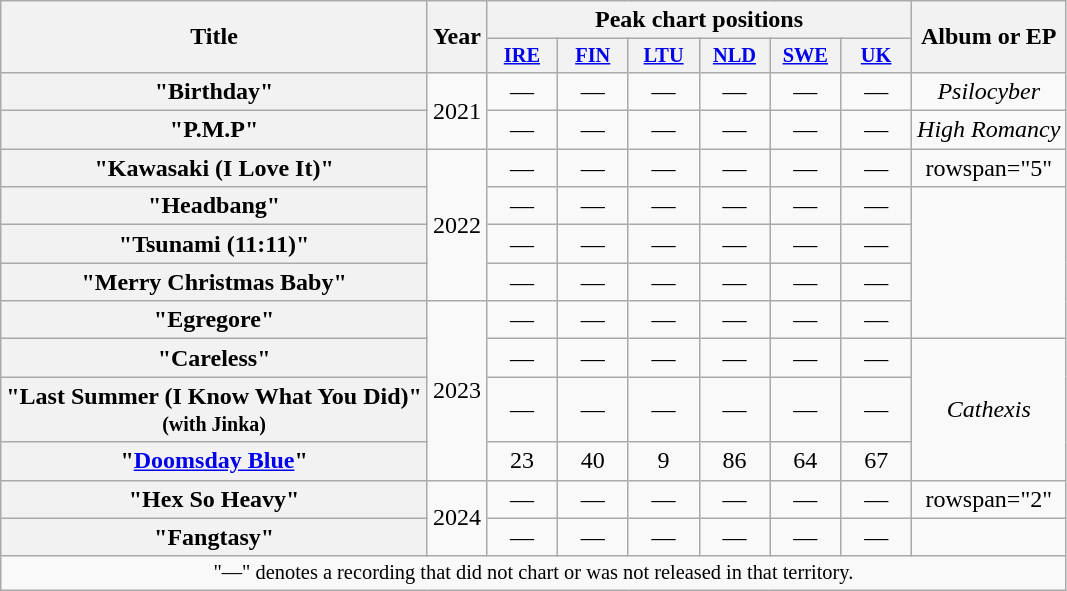<table class="wikitable plainrowheaders" style="text-align:center;">
<tr>
<th scope="col" rowspan="2">Title</th>
<th scope="col" rowspan="2">Year</th>
<th scope="col" colspan="6">Peak chart positions</th>
<th scope="col" rowspan="2">Album or EP</th>
</tr>
<tr>
<th scope="col" style="width:3em;font-size:85%;"><a href='#'>IRE</a><br></th>
<th scope="col" style="width:3em;font-size:85%;"><a href='#'>FIN</a><br></th>
<th scope="col" style="width:3em;font-size:85%;"><a href='#'>LTU</a><br></th>
<th scope="col" style="width:3em;font-size:85%;"><a href='#'>NLD</a><br></th>
<th scope="col" style="width:3em;font-size:85%;"><a href='#'>SWE</a><br></th>
<th scope="col" style="width:3em;font-size:85%;"><a href='#'>UK</a><br></th>
</tr>
<tr>
<th scope="row">"Birthday"</th>
<td rowspan="2">2021</td>
<td>—</td>
<td>—</td>
<td>—</td>
<td>—</td>
<td>—</td>
<td>—</td>
<td><em>Psilocyber</em></td>
</tr>
<tr>
<th scope="row">"P.M.P"</th>
<td>—</td>
<td>—</td>
<td>—</td>
<td>—</td>
<td>—</td>
<td>—</td>
<td><em>High Romancy</em></td>
</tr>
<tr>
<th scope="row">"Kawasaki (I Love It)"</th>
<td rowspan="4">2022</td>
<td>—</td>
<td>—</td>
<td>—</td>
<td>—</td>
<td>—</td>
<td>—</td>
<td>rowspan="5" </td>
</tr>
<tr>
<th scope="row">"Headbang"</th>
<td>—</td>
<td>—</td>
<td>—</td>
<td>—</td>
<td>—</td>
<td>—</td>
</tr>
<tr>
<th scope="row">"Tsunami (11:11)"</th>
<td>—</td>
<td>—</td>
<td>—</td>
<td>—</td>
<td>—</td>
<td>—</td>
</tr>
<tr>
<th scope="row">"Merry Christmas Baby"</th>
<td>—</td>
<td>—</td>
<td>—</td>
<td>—</td>
<td>—</td>
<td>—</td>
</tr>
<tr>
<th scope="row">"Egregore"</th>
<td rowspan="4">2023</td>
<td>—</td>
<td>—</td>
<td>—</td>
<td>—</td>
<td>—</td>
<td>—</td>
</tr>
<tr>
<th scope="row">"Careless"</th>
<td>—</td>
<td>—</td>
<td>—</td>
<td>—</td>
<td>—</td>
<td>—</td>
<td rowspan="3"><em>Cathexis</em></td>
</tr>
<tr>
<th scope="row">"Last Summer (I Know What You Did)"<br><small>(with Jinka)</small></th>
<td>—</td>
<td>—</td>
<td>—</td>
<td>—</td>
<td>—</td>
<td>—</td>
</tr>
<tr>
<th scope="row">"<a href='#'>Doomsday Blue</a>"</th>
<td>23</td>
<td>40</td>
<td>9</td>
<td>86</td>
<td>64</td>
<td>67</td>
</tr>
<tr>
<th scope="row">"Hex So Heavy"</th>
<td rowspan="2">2024</td>
<td>—</td>
<td>—</td>
<td>—</td>
<td>—</td>
<td>—</td>
<td>—</td>
<td>rowspan="2" </td>
</tr>
<tr>
<th scope="row">"Fangtasy"</th>
<td>—</td>
<td>—</td>
<td>—</td>
<td>—</td>
<td>—</td>
<td>—</td>
</tr>
<tr>
<td colspan="9" style="font-size:85%">"—" denotes a recording that did not chart or was not released in that territory.</td>
</tr>
</table>
